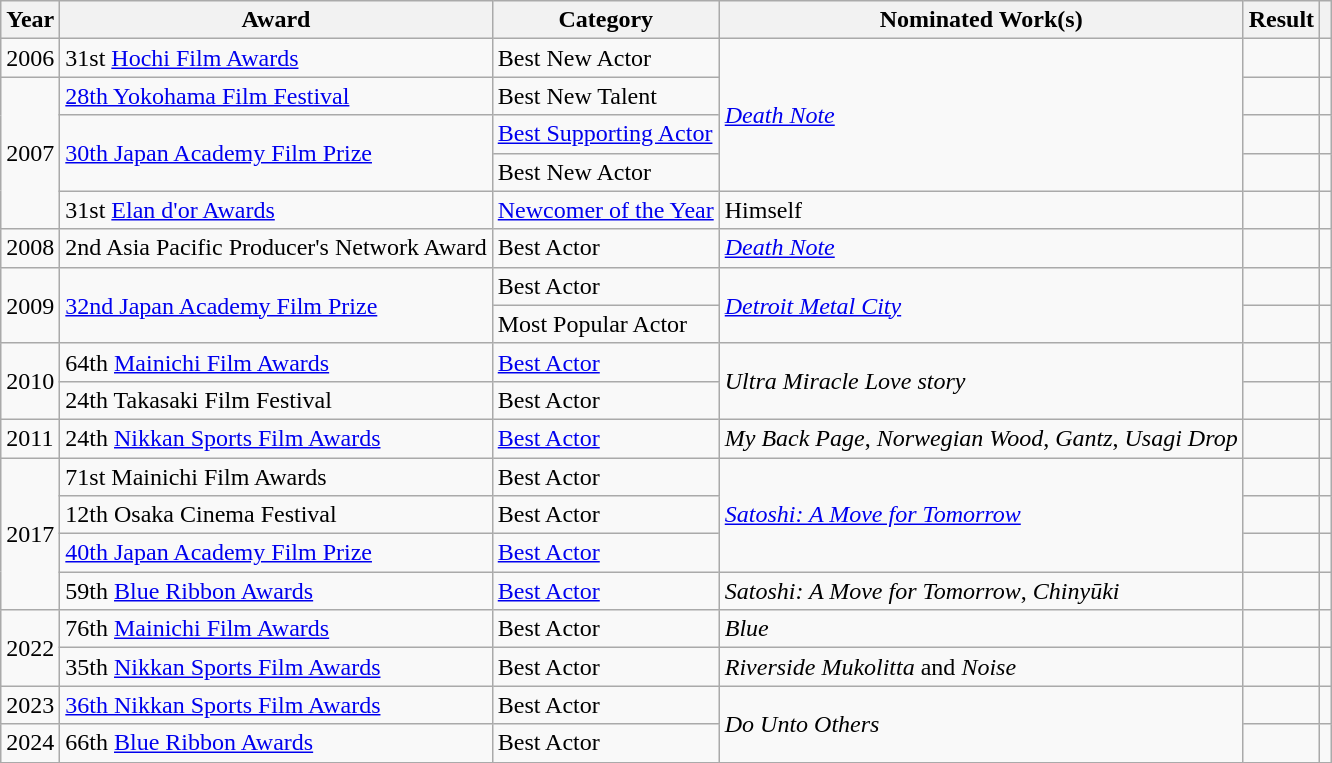<table class="wikitable">
<tr>
<th>Year</th>
<th>Award</th>
<th>Category</th>
<th>Nominated Work(s)</th>
<th>Result</th>
<th></th>
</tr>
<tr>
<td>2006</td>
<td>31st <a href='#'>Hochi Film Awards</a></td>
<td>Best New Actor</td>
<td rowspan="4"><em><a href='#'>Death Note</a></em></td>
<td></td>
<td></td>
</tr>
<tr>
<td rowspan="4">2007</td>
<td><a href='#'>28th Yokohama Film Festival</a></td>
<td>Best New Talent</td>
<td></td>
<td></td>
</tr>
<tr>
<td rowspan="2"><a href='#'>30th Japan Academy Film Prize</a></td>
<td><a href='#'>Best Supporting Actor</a></td>
<td></td>
<td></td>
</tr>
<tr>
<td>Best New Actor</td>
<td></td>
<td></td>
</tr>
<tr>
<td>31st <a href='#'>Elan d'or Awards</a></td>
<td><a href='#'>Newcomer of the Year</a></td>
<td>Himself</td>
<td></td>
<td></td>
</tr>
<tr>
<td rowspan="1">2008</td>
<td>2nd Asia Pacific Producer's Network Award</td>
<td>Best Actor</td>
<td><em><a href='#'>Death Note</a></em></td>
<td></td>
<td></td>
</tr>
<tr>
<td rowspan="2">2009</td>
<td rowspan="2"><a href='#'>32nd Japan Academy Film Prize</a></td>
<td>Best Actor</td>
<td rowspan="2"><em><a href='#'>Detroit Metal City</a></em></td>
<td></td>
<td></td>
</tr>
<tr>
<td>Most Popular Actor</td>
<td></td>
<td></td>
</tr>
<tr>
<td rowspan="2">2010</td>
<td>64th <a href='#'>Mainichi Film Awards</a></td>
<td><a href='#'>Best Actor</a></td>
<td rowspan="2"><em>Ultra Miracle Love story</em></td>
<td></td>
<td></td>
</tr>
<tr>
<td>24th Takasaki Film Festival</td>
<td>Best Actor</td>
<td></td>
<td></td>
</tr>
<tr>
<td rowspan="1">2011</td>
<td>24th <a href='#'>Nikkan Sports Film Awards</a></td>
<td><a href='#'>Best Actor</a></td>
<td><em>My Back Page</em>, <em>Norwegian Wood</em>, <em>Gantz</em>, <em>Usagi Drop</em></td>
<td></td>
<td></td>
</tr>
<tr>
<td rowspan="4">2017</td>
<td>71st Mainichi Film Awards</td>
<td>Best Actor</td>
<td rowspan="3"><em><a href='#'>Satoshi: A Move for Tomorrow</a></em></td>
<td></td>
<td></td>
</tr>
<tr>
<td>12th Osaka Cinema Festival</td>
<td>Best Actor</td>
<td></td>
<td></td>
</tr>
<tr>
<td><a href='#'>40th Japan Academy Film Prize</a></td>
<td><a href='#'>Best Actor</a></td>
<td></td>
<td></td>
</tr>
<tr>
<td>59th <a href='#'>Blue Ribbon Awards</a></td>
<td><a href='#'>Best Actor</a></td>
<td><em>Satoshi: A Move for Tomorrow</em>, <em>Chinyūki</em></td>
<td></td>
<td></td>
</tr>
<tr>
<td rowspan="2">2022</td>
<td>76th <a href='#'>Mainichi Film Awards</a></td>
<td>Best Actor</td>
<td><em>Blue</em></td>
<td></td>
<td></td>
</tr>
<tr>
<td>35th <a href='#'>Nikkan Sports Film Awards</a></td>
<td>Best Actor</td>
<td><em>Riverside Mukolitta</em> and <em>Noise</em></td>
<td></td>
<td></td>
</tr>
<tr>
<td>2023</td>
<td><a href='#'>36th Nikkan Sports Film Awards</a></td>
<td>Best Actor</td>
<td rowspan="2"><em>Do Unto Others</em></td>
<td></td>
<td></td>
</tr>
<tr>
<td>2024</td>
<td>66th <a href='#'>Blue Ribbon Awards</a></td>
<td>Best Actor</td>
<td></td>
<td></td>
</tr>
<tr>
</tr>
</table>
